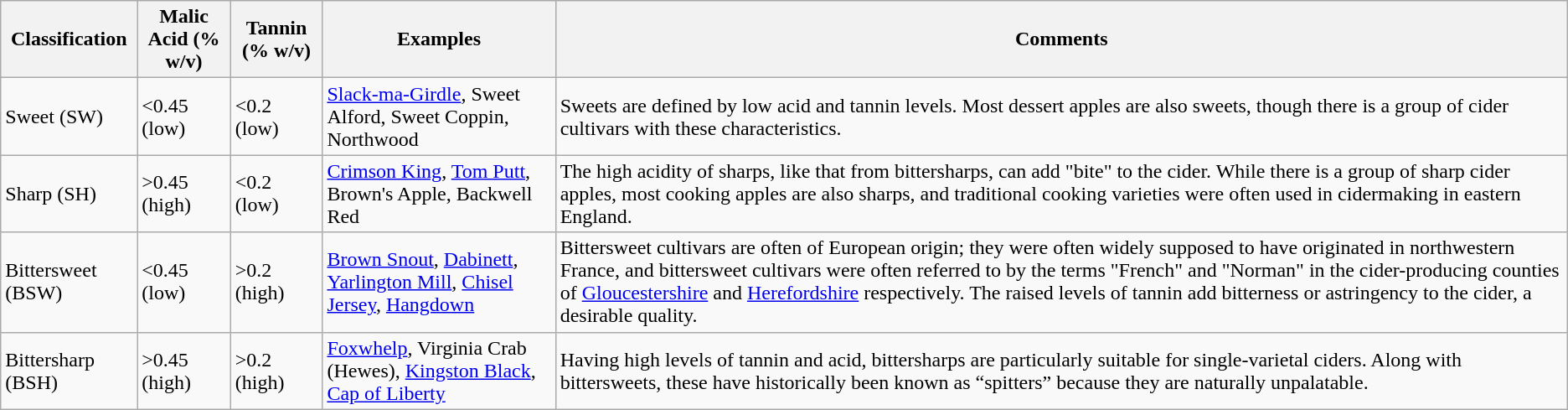<table class="wikitable">
<tr>
<th>Classification</th>
<th>Malic Acid (% w/v)</th>
<th>Tannin (% w/v)</th>
<th>Examples</th>
<th>Comments</th>
</tr>
<tr>
<td>Sweet (SW)</td>
<td><0.45 (low)</td>
<td><0.2 (low)</td>
<td><a href='#'>Slack-ma-Girdle</a>, Sweet Alford, Sweet Coppin, Northwood</td>
<td>Sweets are defined by low acid and tannin levels. Most dessert apples are also sweets, though there is a group of cider cultivars with these characteristics.</td>
</tr>
<tr>
<td>Sharp (SH)</td>
<td>>0.45 (high)</td>
<td><0.2 (low)</td>
<td><a href='#'>Crimson King</a>, <a href='#'>Tom Putt</a>, Brown's Apple, Backwell Red</td>
<td>The high acidity of sharps, like that from bittersharps, can add "bite" to the cider. While there is a group of sharp cider apples, most cooking apples are also sharps, and traditional cooking varieties were often used in cidermaking in eastern England.</td>
</tr>
<tr>
<td>Bittersweet (BSW)</td>
<td><0.45 (low)</td>
<td>>0.2 (high)</td>
<td><a href='#'>Brown Snout</a>, <a href='#'>Dabinett</a>, <a href='#'>Yarlington Mill</a>, <a href='#'>Chisel Jersey</a>, <a href='#'>Hangdown</a></td>
<td>Bittersweet cultivars are often of European origin; they were often widely supposed to have originated in northwestern France, and bittersweet cultivars were often referred to by the terms "French" and "Norman" in the cider-producing counties of <a href='#'>Gloucestershire</a> and <a href='#'>Herefordshire</a> respectively. The raised levels of tannin add bitterness or astringency to the cider, a desirable quality.</td>
</tr>
<tr>
<td>Bittersharp (BSH)</td>
<td>>0.45 (high)</td>
<td>>0.2 (high)</td>
<td><a href='#'>Foxwhelp</a>, Virginia Crab (Hewes), <a href='#'>Kingston Black</a>, <a href='#'>Cap of Liberty</a></td>
<td>Having high levels of tannin and acid, bittersharps are particularly suitable for single-varietal ciders. Along with bittersweets, these have historically been known as “spitters” because they are naturally unpalatable.</td>
</tr>
</table>
